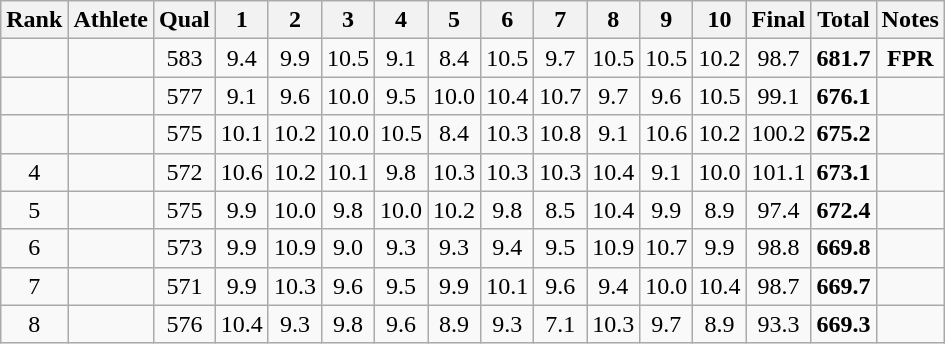<table class="wikitable sortable">
<tr>
<th>Rank</th>
<th>Athlete</th>
<th>Qual</th>
<th class="unsortable" style="width: 28px">1</th>
<th class="unsortable" style="width: 28px">2</th>
<th class="unsortable" style="width: 28px">3</th>
<th class="unsortable" style="width: 28px">4</th>
<th class="unsortable" style="width: 28px">5</th>
<th class="unsortable" style="width: 28px">6</th>
<th class="unsortable" style="width: 28px">7</th>
<th class="unsortable" style="width: 28px">8</th>
<th class="unsortable" style="width: 28px">9</th>
<th class="unsortable" style="width: 28px">10</th>
<th>Final</th>
<th>Total</th>
<th>Notes</th>
</tr>
<tr>
<td align="center"></td>
<td></td>
<td align="center">583</td>
<td align="center">9.4</td>
<td align="center">9.9</td>
<td align="center">10.5</td>
<td align="center">9.1</td>
<td align="center">8.4</td>
<td align="center">10.5</td>
<td align="center">9.7</td>
<td align="center">10.5</td>
<td align="center">10.5</td>
<td align="center">10.2</td>
<td align="center">98.7</td>
<td align="center"><strong>681.7</strong></td>
<td align="center"><strong>FPR</strong></td>
</tr>
<tr>
<td align="center"></td>
<td></td>
<td align="center">577</td>
<td align="center">9.1</td>
<td align="center">9.6</td>
<td align="center">10.0</td>
<td align="center">9.5</td>
<td align="center">10.0</td>
<td align="center">10.4</td>
<td align="center">10.7</td>
<td align="center">9.7</td>
<td align="center">9.6</td>
<td align="center">10.5</td>
<td align="center">99.1</td>
<td align="center"><strong>676.1</strong></td>
<td></td>
</tr>
<tr>
<td align="center"></td>
<td></td>
<td align="center">575</td>
<td align="center">10.1</td>
<td align="center">10.2</td>
<td align="center">10.0</td>
<td align="center">10.5</td>
<td align="center">8.4</td>
<td align="center">10.3</td>
<td align="center">10.8</td>
<td align="center">9.1</td>
<td align="center">10.6</td>
<td align="center">10.2</td>
<td align="center">100.2</td>
<td align="center"><strong>675.2</strong></td>
<td></td>
</tr>
<tr>
<td align="center">4</td>
<td></td>
<td align="center">572</td>
<td align="center">10.6</td>
<td align="center">10.2</td>
<td align="center">10.1</td>
<td align="center">9.8</td>
<td align="center">10.3</td>
<td align="center">10.3</td>
<td align="center">10.3</td>
<td align="center">10.4</td>
<td align="center">9.1</td>
<td align="center">10.0</td>
<td align="center">101.1</td>
<td align="center"><strong>673.1</strong></td>
<td></td>
</tr>
<tr>
<td align="center">5</td>
<td></td>
<td align="center">575</td>
<td align="center">9.9</td>
<td align="center">10.0</td>
<td align="center">9.8</td>
<td align="center">10.0</td>
<td align="center">10.2</td>
<td align="center">9.8</td>
<td align="center">8.5</td>
<td align="center">10.4</td>
<td align="center">9.9</td>
<td align="center">8.9</td>
<td align="center">97.4</td>
<td align="center"><strong>672.4</strong></td>
<td></td>
</tr>
<tr>
<td align="center">6</td>
<td></td>
<td align="center">573</td>
<td align="center">9.9</td>
<td align="center">10.9</td>
<td align="center">9.0</td>
<td align="center">9.3</td>
<td align="center">9.3</td>
<td align="center">9.4</td>
<td align="center">9.5</td>
<td align="center">10.9</td>
<td align="center">10.7</td>
<td align="center">9.9</td>
<td align="center">98.8</td>
<td align="center"><strong>669.8</strong></td>
<td></td>
</tr>
<tr>
<td align="center">7</td>
<td></td>
<td align="center">571</td>
<td align="center">9.9</td>
<td align="center">10.3</td>
<td align="center">9.6</td>
<td align="center">9.5</td>
<td align="center">9.9</td>
<td align="center">10.1</td>
<td align="center">9.6</td>
<td align="center">9.4</td>
<td align="center">10.0</td>
<td align="center">10.4</td>
<td align="center">98.7</td>
<td align="center"><strong>669.7</strong></td>
<td></td>
</tr>
<tr>
<td align="center">8</td>
<td></td>
<td align="center">576</td>
<td align="center">10.4</td>
<td align="center">9.3</td>
<td align="center">9.8</td>
<td align="center">9.6</td>
<td align="center">8.9</td>
<td align="center">9.3</td>
<td align="center">7.1</td>
<td align="center">10.3</td>
<td align="center">9.7</td>
<td align="center">8.9</td>
<td align="center">93.3</td>
<td align="center"><strong>669.3</strong></td>
<td></td>
</tr>
</table>
